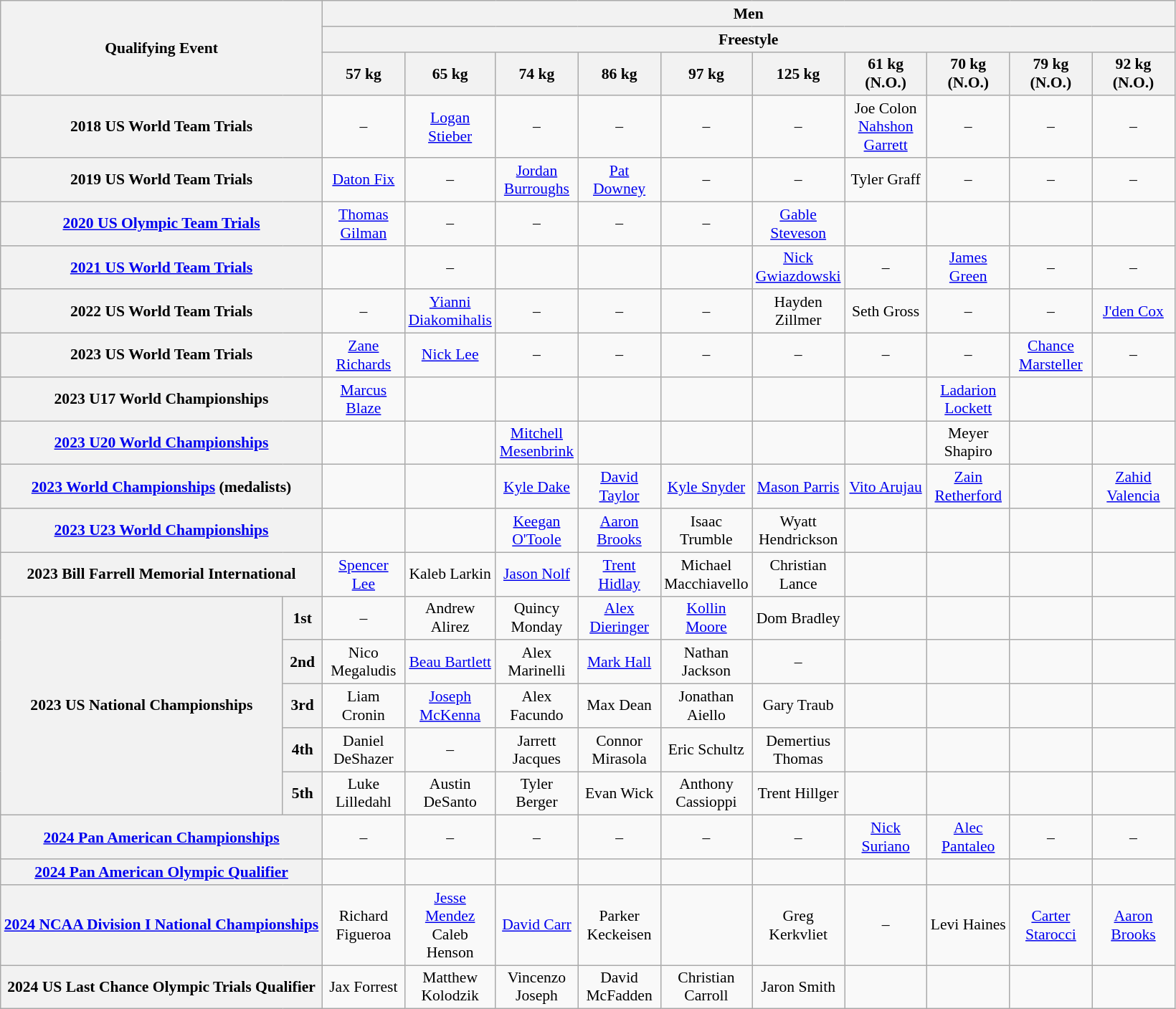<table class="wikitable" style="text-align:center; font-size:90%">
<tr>
<th colspan="2" rowspan="3">Qualifying Event</th>
<th colspan="10">Men</th>
</tr>
<tr>
<th colspan="10">Freestyle</th>
</tr>
<tr>
<th width="70">57 kg</th>
<th width="70">65 kg</th>
<th width="70">74 kg</th>
<th width="70">86 kg</th>
<th width="70">97 kg</th>
<th width="70">125 kg</th>
<th width="70">61 kg (N.O.)</th>
<th width="70">70 kg (N.O.)</th>
<th width="70">79 kg (N.O.)</th>
<th width="70">92 kg (N.O.)</th>
</tr>
<tr>
<th colspan="2">2018 US World Team Trials</th>
<td>–</td>
<td><a href='#'>Logan Stieber</a></td>
<td>–</td>
<td>–</td>
<td>–</td>
<td>–</td>
<td>Joe Colon<br><a href='#'>Nahshon Garrett</a></td>
<td>–</td>
<td>–</td>
<td>–</td>
</tr>
<tr>
<th colspan="2">2019 US World Team Trials</th>
<td><a href='#'>Daton Fix</a></td>
<td>–</td>
<td><a href='#'>Jordan Burroughs</a></td>
<td><a href='#'>Pat Downey</a></td>
<td>–</td>
<td>–</td>
<td>Tyler Graff</td>
<td>–</td>
<td>–</td>
<td>–</td>
</tr>
<tr>
<th colspan="2"><a href='#'>2020 US Olympic Team Trials</a></th>
<td><a href='#'>Thomas Gilman</a></td>
<td>–</td>
<td>–</td>
<td>–</td>
<td>–</td>
<td><a href='#'>Gable Steveson</a></td>
<td></td>
<td></td>
<td></td>
<td></td>
</tr>
<tr>
<th colspan="2"><a href='#'>2021 US World Team Trials</a></th>
<td></td>
<td>–</td>
<td></td>
<td></td>
<td></td>
<td><a href='#'>Nick Gwiazdowski</a></td>
<td>–</td>
<td><a href='#'>James Green</a></td>
<td>–</td>
<td>–</td>
</tr>
<tr>
<th colspan="2">2022 US World Team Trials</th>
<td>–</td>
<td><a href='#'>Yianni Diakomihalis</a></td>
<td>–</td>
<td>–</td>
<td>–</td>
<td>Hayden Zillmer</td>
<td>Seth Gross</td>
<td>–</td>
<td>–</td>
<td><a href='#'>J'den Cox</a></td>
</tr>
<tr>
<th colspan="2">2023 US World Team Trials</th>
<td><a href='#'>Zane Richards</a></td>
<td><a href='#'>Nick Lee</a></td>
<td>–</td>
<td>–</td>
<td>–</td>
<td>–</td>
<td>–</td>
<td>–</td>
<td><a href='#'>Chance Marsteller</a></td>
<td>–</td>
</tr>
<tr>
<th colspan="2">2023 U17 World Championships</th>
<td><a href='#'>Marcus Blaze</a></td>
<td></td>
<td></td>
<td></td>
<td></td>
<td></td>
<td></td>
<td><a href='#'>Ladarion Lockett</a></td>
<td></td>
<td></td>
</tr>
<tr>
<th colspan="2"><a href='#'>2023 U20 World Championships</a></th>
<td></td>
<td></td>
<td><a href='#'>Mitchell Mesenbrink</a></td>
<td></td>
<td></td>
<td></td>
<td></td>
<td>Meyer Shapiro</td>
<td></td>
<td></td>
</tr>
<tr>
<th colspan="2"><a href='#'>2023 World Championships</a> (medalists)</th>
<td></td>
<td></td>
<td><a href='#'>Kyle Dake</a></td>
<td><a href='#'>David Taylor</a></td>
<td><a href='#'>Kyle Snyder</a></td>
<td><a href='#'>Mason Parris</a></td>
<td><a href='#'>Vito Arujau</a></td>
<td><a href='#'>Zain Retherford</a></td>
<td></td>
<td><a href='#'>Zahid Valencia</a></td>
</tr>
<tr>
<th colspan="2"><a href='#'>2023 U23 World Championships</a></th>
<td></td>
<td></td>
<td><a href='#'>Keegan O'Toole</a></td>
<td><a href='#'>Aaron Brooks</a></td>
<td>Isaac Trumble</td>
<td>Wyatt Hendrickson</td>
<td></td>
<td></td>
<td></td>
<td></td>
</tr>
<tr>
<th colspan="2">2023 Bill Farrell Memorial International</th>
<td><a href='#'>Spencer Lee</a></td>
<td>Kaleb Larkin</td>
<td><a href='#'>Jason Nolf</a></td>
<td><a href='#'>Trent Hidlay</a></td>
<td>Michael Macchiavello</td>
<td>Christian Lance</td>
<td></td>
<td></td>
<td></td>
<td></td>
</tr>
<tr>
<th rowspan="5">2023 US National Championships</th>
<th>1st</th>
<td>–</td>
<td>Andrew Alirez</td>
<td>Quincy Monday</td>
<td><a href='#'>Alex Dieringer</a></td>
<td><a href='#'>Kollin Moore</a></td>
<td>Dom Bradley</td>
<td></td>
<td></td>
<td></td>
<td></td>
</tr>
<tr>
<th>2nd</th>
<td>Nico Megaludis</td>
<td><a href='#'>Beau Bartlett</a></td>
<td>Alex Marinelli</td>
<td><a href='#'>Mark Hall</a></td>
<td>Nathan Jackson</td>
<td>–</td>
<td></td>
<td></td>
<td></td>
<td></td>
</tr>
<tr>
<th>3rd</th>
<td>Liam Cronin</td>
<td><a href='#'>Joseph McKenna</a></td>
<td>Alex Facundo</td>
<td>Max Dean</td>
<td>Jonathan Aiello</td>
<td>Gary Traub</td>
<td></td>
<td></td>
<td></td>
<td></td>
</tr>
<tr>
<th>4th</th>
<td>Daniel DeShazer</td>
<td>–</td>
<td>Jarrett Jacques</td>
<td>Connor Mirasola</td>
<td>Eric Schultz</td>
<td>Demertius Thomas</td>
<td></td>
<td></td>
<td></td>
<td></td>
</tr>
<tr>
<th>5th</th>
<td>Luke Lilledahl</td>
<td>Austin DeSanto</td>
<td>Tyler Berger</td>
<td>Evan Wick</td>
<td>Anthony Cassioppi</td>
<td>Trent Hillger</td>
<td></td>
<td></td>
<td></td>
<td></td>
</tr>
<tr>
<th colspan="2"><a href='#'>2024 Pan American Championships</a></th>
<td>–</td>
<td>–</td>
<td>–</td>
<td>–</td>
<td>–</td>
<td>–</td>
<td><a href='#'>Nick Suriano</a></td>
<td><a href='#'>Alec Pantaleo</a></td>
<td>–</td>
<td>–</td>
</tr>
<tr>
<th colspan="2"><a href='#'>2024 Pan American Olympic Qualifier</a></th>
<td></td>
<td></td>
<td></td>
<td></td>
<td></td>
<td></td>
<td></td>
<td></td>
<td></td>
<td></td>
</tr>
<tr>
<th colspan="2"><a href='#'>2024 NCAA Division I National Championships</a></th>
<td>Richard Figueroa</td>
<td><a href='#'>Jesse Mendez</a><br>Caleb Henson</td>
<td><a href='#'>David Carr</a></td>
<td>Parker Keckeisen</td>
<td></td>
<td>Greg Kerkvliet</td>
<td>–</td>
<td>Levi Haines</td>
<td><a href='#'>Carter Starocci</a></td>
<td><a href='#'>Aaron Brooks</a></td>
</tr>
<tr>
<th colspan="2">2024 US Last Chance Olympic Trials Qualifier</th>
<td>Jax Forrest</td>
<td>Matthew Kolodzik</td>
<td>Vincenzo Joseph</td>
<td>David McFadden</td>
<td>Christian Carroll</td>
<td>Jaron Smith</td>
<td></td>
<td></td>
<td></td>
<td></td>
</tr>
</table>
